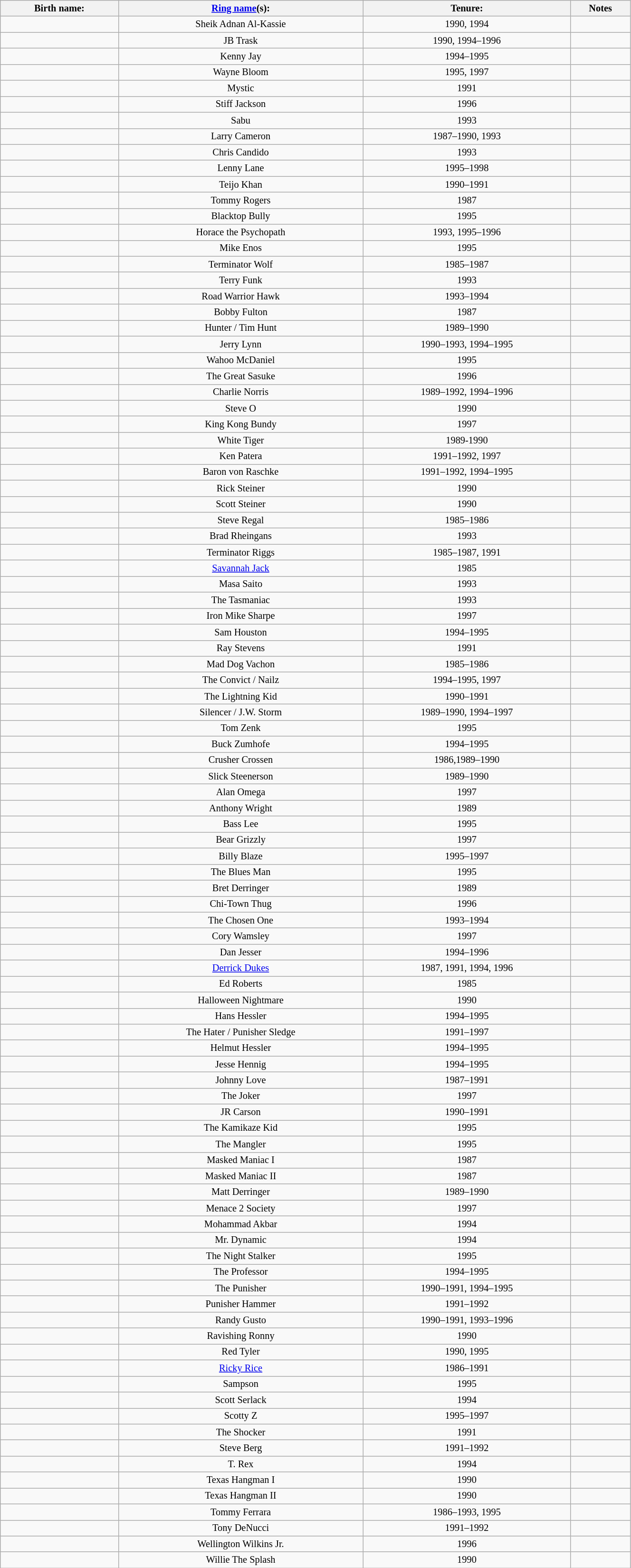<table class="sortable wikitable" style="font-size:85%; text-align:center; width:70%;">
<tr>
<th>Birth name:</th>
<th><a href='#'>Ring name</a>(s):</th>
<th>Tenure:</th>
<th>Notes</th>
</tr>
<tr>
<td> </td>
<td>Sheik Adnan Al-Kassie</td>
<td sort>1990, 1994</td>
<td></td>
</tr>
<tr>
<td></td>
<td>JB Trask</td>
<td sort>1990, 1994–1996</td>
<td></td>
</tr>
<tr>
<td></td>
<td>Kenny Jay</td>
<td sort>1994–1995</td>
<td></td>
</tr>
<tr>
<td></td>
<td>Wayne Bloom</td>
<td sort>1995, 1997</td>
<td></td>
</tr>
<tr>
<td></td>
<td>Mystic</td>
<td sort>1991</td>
<td></td>
</tr>
<tr>
<td></td>
<td>Stiff Jackson</td>
<td sort>1996</td>
<td></td>
</tr>
<tr>
<td></td>
<td>Sabu</td>
<td sort>1993</td>
<td></td>
</tr>
<tr>
<td> </td>
<td>Larry Cameron</td>
<td sort>1987–1990, 1993</td>
<td></td>
</tr>
<tr>
<td> </td>
<td>Chris Candido</td>
<td sort>1993</td>
<td></td>
</tr>
<tr>
<td></td>
<td>Lenny Lane</td>
<td sort>1995–1998</td>
<td></td>
</tr>
<tr>
<td> </td>
<td>Teijo Khan</td>
<td sort>1990–1991</td>
<td></td>
</tr>
<tr>
<td></td>
<td>Tommy Rogers</td>
<td sort>1987</td>
<td></td>
</tr>
<tr>
<td></td>
<td>Blacktop Bully</td>
<td sort>1995</td>
<td></td>
</tr>
<tr>
<td></td>
<td>Horace the Psychopath</td>
<td sort>1993, 1995–1996</td>
<td></td>
</tr>
<tr>
<td></td>
<td>Mike Enos</td>
<td sort>1995</td>
<td></td>
</tr>
<tr>
<td></td>
<td>Terminator Wolf</td>
<td sort>1985–1987</td>
<td></td>
</tr>
<tr>
<td> </td>
<td>Terry Funk</td>
<td sort>1993</td>
<td></td>
</tr>
<tr>
<td> </td>
<td>Road Warrior Hawk</td>
<td sort>1993–1994</td>
<td></td>
</tr>
<tr>
<td></td>
<td>Bobby Fulton</td>
<td sort>1987</td>
<td></td>
</tr>
<tr>
<td> </td>
<td>Hunter / Tim Hunt</td>
<td sort>1989–1990</td>
<td></td>
</tr>
<tr>
<td></td>
<td>Jerry Lynn</td>
<td sort>1990–1993, 1994–1995</td>
<td></td>
</tr>
<tr>
<td> </td>
<td>Wahoo McDaniel</td>
<td sort>1995</td>
<td></td>
</tr>
<tr>
<td></td>
<td>The Great Sasuke</td>
<td sort>1996</td>
<td></td>
</tr>
<tr>
<td> </td>
<td>Charlie Norris</td>
<td sort>1989–1992, 1994–1996</td>
<td></td>
</tr>
<tr>
<td></td>
<td>Steve O</td>
<td sort>1990</td>
<td></td>
</tr>
<tr>
<td> </td>
<td>King Kong Bundy</td>
<td sort>1997</td>
</tr>
<tr>
<td></td>
<td>White Tiger</td>
<td sort>1989-1990</td>
<td></td>
</tr>
<tr>
<td></td>
<td>Ken Patera</td>
<td sort>1991–1992, 1997</td>
<td></td>
</tr>
<tr>
<td></td>
<td>Baron von Raschke</td>
<td sort>1991–1992, 1994–1995</td>
<td></td>
</tr>
<tr>
<td></td>
<td>Rick Steiner</td>
<td sort>1990</td>
<td></td>
</tr>
<tr>
<td></td>
<td>Scott Steiner</td>
<td sort>1990</td>
<td></td>
</tr>
<tr>
<td></td>
<td>Steve Regal</td>
<td sort>1985–1986</td>
<td></td>
</tr>
<tr>
<td></td>
<td>Brad Rheingans</td>
<td sort>1993</td>
<td></td>
</tr>
<tr>
<td></td>
<td>Terminator Riggs</td>
<td sort>1985–1987, 1991</td>
<td></td>
</tr>
<tr>
<td> </td>
<td><a href='#'>Savannah Jack</a></td>
<td sort>1985</td>
<td></td>
</tr>
<tr>
<td> </td>
<td>Masa Saito</td>
<td sort>1993</td>
<td></td>
</tr>
<tr>
<td></td>
<td>The Tasmaniac</td>
<td sort>1993</td>
<td></td>
</tr>
<tr>
<td> </td>
<td>Iron Mike Sharpe</td>
<td sort>1997</td>
<td></td>
</tr>
<tr>
<td></td>
<td>Sam Houston</td>
<td sort>1994–1995</td>
<td></td>
</tr>
<tr>
<td> </td>
<td>Ray Stevens</td>
<td sort>1991</td>
<td></td>
</tr>
<tr>
<td> </td>
<td>Mad Dog Vachon</td>
<td sort>1985–1986</td>
<td></td>
</tr>
<tr>
<td></td>
<td>The Convict / Nailz</td>
<td sort>1994–1995, 1997</td>
<td></td>
</tr>
<tr>
<td></td>
<td>The Lightning Kid</td>
<td sort>1990–1991</td>
<td></td>
</tr>
<tr>
<td></td>
<td>Silencer / J.W. Storm</td>
<td sort>1989–1990, 1994–1997</td>
<td></td>
</tr>
<tr>
<td> </td>
<td>Tom Zenk</td>
<td sort>1995</td>
<td></td>
</tr>
<tr>
<td></td>
<td>Buck Zumhofe</td>
<td sort>1994–1995</td>
<td></td>
</tr>
<tr>
<td></td>
<td>Crusher Crossen</td>
<td sort>1986,1989–1990</td>
<td></td>
</tr>
<tr>
<td></td>
<td>Slick Steenerson</td>
<td sort>1989–1990</td>
<td></td>
</tr>
<tr>
<td></td>
<td>Alan Omega</td>
<td sort>1997</td>
<td></td>
</tr>
<tr>
<td></td>
<td>Anthony Wright</td>
<td sort>1989</td>
<td></td>
</tr>
<tr>
<td></td>
<td>Bass Lee</td>
<td sort>1995</td>
<td></td>
</tr>
<tr>
<td></td>
<td>Bear Grizzly</td>
<td sort>1997</td>
<td></td>
</tr>
<tr>
<td></td>
<td>Billy Blaze</td>
<td sort>1995–1997</td>
<td></td>
</tr>
<tr>
<td></td>
<td>The Blues Man</td>
<td sort>1995</td>
<td></td>
</tr>
<tr>
<td></td>
<td>Bret Derringer</td>
<td sort>1989</td>
<td></td>
</tr>
<tr>
<td></td>
<td>Chi-Town Thug</td>
<td sort>1996</td>
<td></td>
</tr>
<tr>
<td></td>
<td>The Chosen One</td>
<td sort>1993–1994</td>
<td></td>
</tr>
<tr>
<td></td>
<td>Cory Wamsley</td>
<td sort>1997</td>
<td></td>
</tr>
<tr>
<td></td>
<td>Dan Jesser</td>
<td sort>1994–1996</td>
<td></td>
</tr>
<tr>
<td></td>
<td><a href='#'>Derrick Dukes</a></td>
<td sort>1987, 1991, 1994, 1996</td>
<td></td>
</tr>
<tr>
<td></td>
<td>Ed Roberts</td>
<td sort>1985</td>
<td></td>
</tr>
<tr>
<td></td>
<td>Halloween Nightmare</td>
<td sort>1990</td>
<td></td>
</tr>
<tr>
<td></td>
<td>Hans Hessler</td>
<td sort>1994–1995</td>
<td></td>
</tr>
<tr>
<td></td>
<td>The Hater / Punisher Sledge</td>
<td sort>1991–1997</td>
<td></td>
</tr>
<tr>
<td></td>
<td>Helmut Hessler</td>
<td sort>1994–1995</td>
<td></td>
</tr>
<tr>
<td></td>
<td>Jesse Hennig</td>
<td sort>1994–1995</td>
<td></td>
</tr>
<tr>
<td></td>
<td>Johnny Love</td>
<td sort>1987–1991</td>
<td></td>
</tr>
<tr>
<td></td>
<td>The Joker</td>
<td sort>1997</td>
<td></td>
</tr>
<tr>
<td></td>
<td>JR Carson</td>
<td sort>1990–1991</td>
<td></td>
</tr>
<tr>
<td></td>
<td>The Kamikaze Kid</td>
<td sort>1995</td>
<td></td>
</tr>
<tr>
<td></td>
<td>The Mangler</td>
<td sort>1995</td>
<td></td>
</tr>
<tr>
<td></td>
<td>Masked Maniac I</td>
<td sort>1987</td>
<td></td>
</tr>
<tr>
<td></td>
<td>Masked Maniac II</td>
<td sort>1987</td>
<td></td>
</tr>
<tr>
<td></td>
<td>Matt Derringer</td>
<td sort>1989–1990</td>
<td></td>
</tr>
<tr>
<td></td>
<td>Menace 2 Society</td>
<td sort>1997</td>
<td></td>
</tr>
<tr>
<td></td>
<td>Mohammad Akbar</td>
<td sort>1994</td>
<td></td>
</tr>
<tr>
<td></td>
<td>Mr. Dynamic</td>
<td sort>1994</td>
<td></td>
</tr>
<tr>
<td></td>
<td>The Night Stalker</td>
<td sort>1995</td>
<td></td>
</tr>
<tr>
<td></td>
<td>The Professor</td>
<td sort>1994–1995</td>
<td></td>
</tr>
<tr>
<td></td>
<td>The Punisher</td>
<td sort>1990–1991, 1994–1995</td>
<td></td>
</tr>
<tr>
<td></td>
<td>Punisher Hammer</td>
<td sort>1991–1992</td>
<td></td>
</tr>
<tr>
<td></td>
<td>Randy Gusto</td>
<td sort>1990–1991, 1993–1996</td>
<td></td>
</tr>
<tr>
<td></td>
<td>Ravishing Ronny</td>
<td sort>1990</td>
<td></td>
</tr>
<tr>
<td></td>
<td>Red Tyler</td>
<td sort>1990, 1995</td>
<td></td>
</tr>
<tr>
<td></td>
<td><a href='#'>Ricky Rice</a></td>
<td sort>1986–1991</td>
<td></td>
</tr>
<tr>
<td></td>
<td>Sampson</td>
<td sort>1995</td>
<td></td>
</tr>
<tr>
<td></td>
<td>Scott Serlack</td>
<td sort>1994</td>
<td></td>
</tr>
<tr>
<td></td>
<td>Scotty Z</td>
<td sort>1995–1997</td>
<td></td>
</tr>
<tr>
<td></td>
<td>The Shocker</td>
<td sort>1991</td>
<td></td>
</tr>
<tr>
<td></td>
<td>Steve Berg</td>
<td sort>1991–1992</td>
<td></td>
</tr>
<tr>
<td></td>
<td>T. Rex</td>
<td sort>1994</td>
<td></td>
</tr>
<tr>
<td></td>
<td>Texas Hangman I</td>
<td sort>1990</td>
<td></td>
</tr>
<tr>
<td></td>
<td>Texas Hangman II</td>
<td sort>1990</td>
<td></td>
</tr>
<tr>
<td></td>
<td>Tommy Ferrara</td>
<td sort>1986–1993, 1995</td>
<td></td>
</tr>
<tr>
<td></td>
<td>Tony DeNucci</td>
<td sort>1991–1992</td>
<td></td>
</tr>
<tr>
<td></td>
<td>Wellington Wilkins Jr.</td>
<td sort>1996</td>
<td></td>
</tr>
<tr>
<td></td>
<td>Willie The Splash</td>
<td sort>1990</td>
<td></td>
</tr>
</table>
